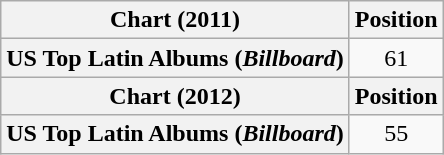<table class="wikitable plainrowheaders" style="text-align:center">
<tr>
<th scope="col">Chart (2011)</th>
<th scope="col">Position</th>
</tr>
<tr>
<th scope="row">US Top Latin Albums (<em>Billboard</em>)</th>
<td>61</td>
</tr>
<tr>
<th scope="col">Chart (2012)</th>
<th scope="col">Position</th>
</tr>
<tr>
<th scope="row">US Top Latin Albums (<em>Billboard</em>)</th>
<td>55</td>
</tr>
</table>
